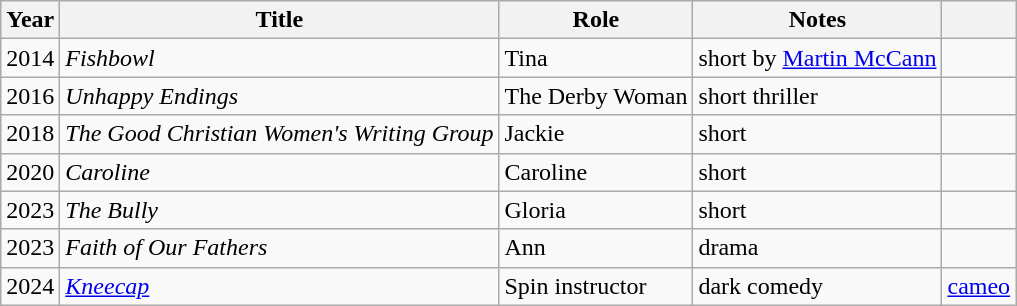<table class="wikitable sortable">
<tr>
<th>Year</th>
<th>Title</th>
<th>Role</th>
<th>Notes</th>
<th class="unsortable"></th>
</tr>
<tr>
<td>2014</td>
<td><em>Fishbowl</em></td>
<td>Tina</td>
<td>short by <a href='#'>Martin McCann</a></td>
</tr>
<tr>
<td>2016</td>
<td><em>Unhappy Endings</em></td>
<td>The Derby Woman</td>
<td>short thriller</td>
<td></td>
</tr>
<tr>
<td>2018</td>
<td><em>The Good Christian Women's Writing Group</em></td>
<td>Jackie</td>
<td>short</td>
<td></td>
</tr>
<tr>
<td>2020</td>
<td><em>Caroline</em></td>
<td>Caroline</td>
<td>short</td>
<td></td>
</tr>
<tr>
<td>2023</td>
<td><em>The Bully</em></td>
<td>Gloria</td>
<td>short</td>
<td></td>
</tr>
<tr>
<td>2023</td>
<td><em>Faith of Our Fathers</em></td>
<td>Ann</td>
<td>drama</td>
<td></td>
</tr>
<tr>
<td>2024</td>
<td><em><a href='#'>Kneecap</a></em></td>
<td>Spin instructor</td>
<td>dark comedy</td>
<td><a href='#'>cameo</a></td>
</tr>
</table>
